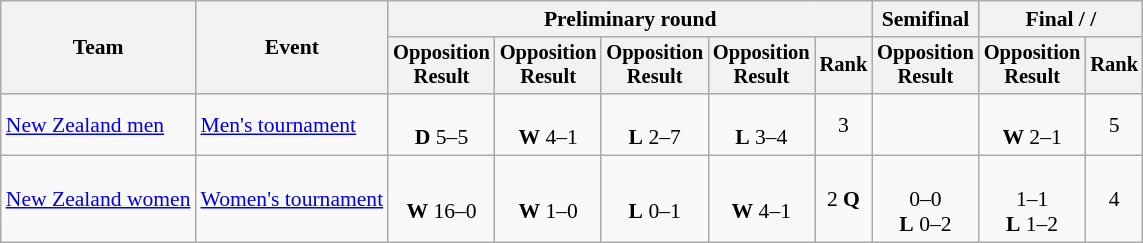<table class=wikitable style=font-size:90%;text-align:center>
<tr>
<th rowspan=2>Team</th>
<th rowspan=2>Event</th>
<th colspan=5>Preliminary round</th>
<th>Semifinal</th>
<th colspan=2>Final /  / </th>
</tr>
<tr style=font-size:95%>
<th>Opposition<br>Result</th>
<th>Opposition<br>Result</th>
<th>Opposition<br>Result</th>
<th>Opposition<br>Result</th>
<th>Rank</th>
<th>Opposition<br>Result</th>
<th>Opposition<br>Result</th>
<th>Rank</th>
</tr>
<tr>
<td align=left><a href='#'>New Zealand men</a></td>
<td align=left><a href='#'>Men's tournament</a></td>
<td><br><strong>D</strong> 5–5</td>
<td><br><strong>W</strong> 4–1</td>
<td><br><strong>L</strong> 2–7</td>
<td><br><strong>L</strong> 3–4</td>
<td>3</td>
<td></td>
<td><br><strong>W</strong> 2–1</td>
<td>5</td>
</tr>
<tr>
<td align=left><a href='#'>New Zealand women</a></td>
<td align=left><a href='#'>Women's tournament</a></td>
<td><br><strong>W</strong> 16–0</td>
<td><br><strong>W</strong> 1–0</td>
<td><br><strong>L</strong> 0–1</td>
<td><br><strong>W</strong> 4–1</td>
<td>2 <strong>Q</strong></td>
<td><br>0–0 <br><strong>L</strong> 0–2 </td>
<td><br>1–1 <br><strong>L</strong> 1–2 </td>
<td>4</td>
</tr>
</table>
